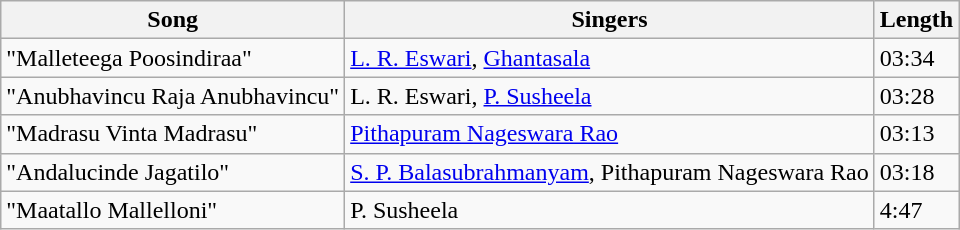<table class="wikitable">
<tr>
<th>Song</th>
<th>Singers</th>
<th>Length</th>
</tr>
<tr>
<td>"Malleteega Poosindiraa"</td>
<td><a href='#'>L. R. Eswari</a>, <a href='#'>Ghantasala</a></td>
<td>03:34</td>
</tr>
<tr>
<td>"Anubhavincu Raja Anubhavincu"</td>
<td>L. R. Eswari, <a href='#'>P. Susheela</a></td>
<td>03:28</td>
</tr>
<tr>
<td>"Madrasu Vinta Madrasu"</td>
<td><a href='#'>Pithapuram Nageswara Rao</a></td>
<td>03:13</td>
</tr>
<tr>
<td>"Andalucinde Jagatilo"</td>
<td><a href='#'>S. P. Balasubrahmanyam</a>, Pithapuram Nageswara Rao</td>
<td>03:18</td>
</tr>
<tr>
<td>"Maatallo Mallelloni"</td>
<td>P. Susheela</td>
<td>4:47</td>
</tr>
</table>
